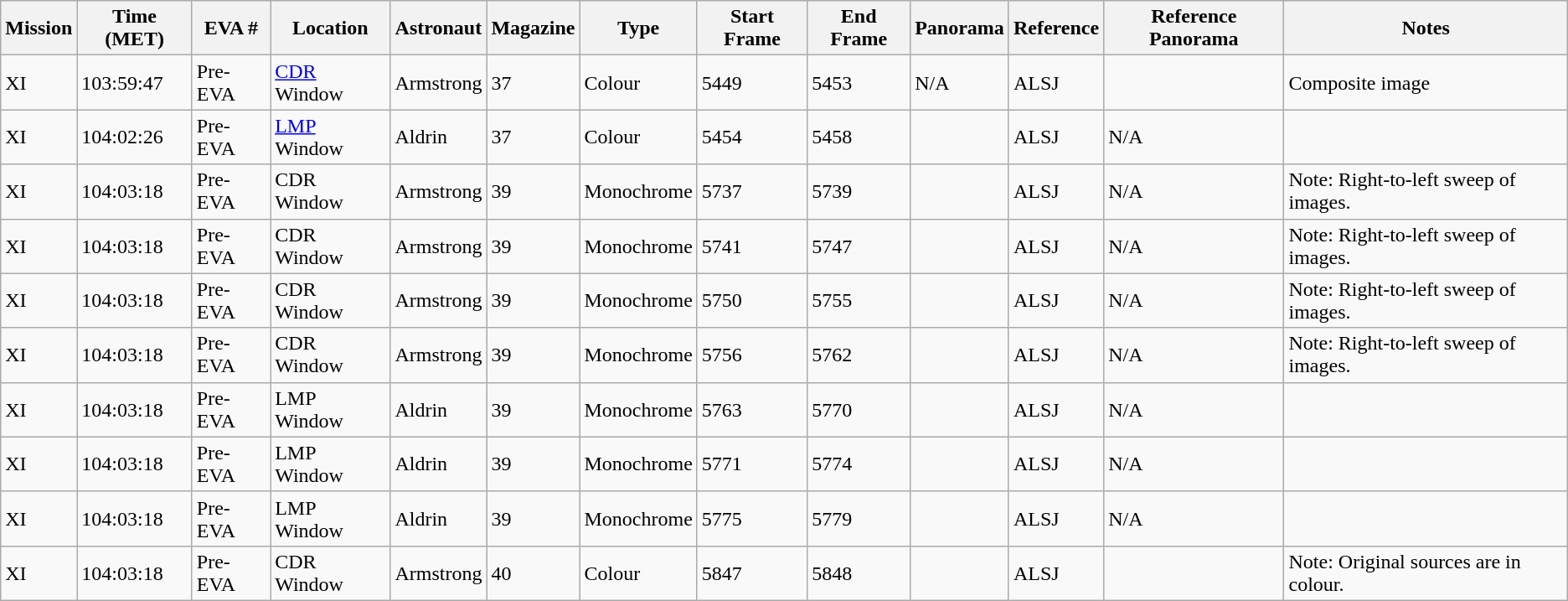<table class="wikitable">
<tr>
<th>Mission</th>
<th>Time (MET)</th>
<th>EVA #</th>
<th>Location</th>
<th>Astronaut</th>
<th>Magazine</th>
<th>Type</th>
<th>Start Frame</th>
<th>End Frame</th>
<th>Panorama</th>
<th>Reference</th>
<th>Reference Panorama</th>
<th>Notes</th>
</tr>
<tr>
<td>XI</td>
<td>103:59:47</td>
<td>Pre-EVA</td>
<td><a href='#'>CDR</a> Window</td>
<td>Armstrong</td>
<td>37</td>
<td>Colour</td>
<td>5449</td>
<td>5453</td>
<td>N/A</td>
<td>ALSJ</td>
<td></td>
<td>Composite image</td>
</tr>
<tr>
<td>XI</td>
<td>104:02:26</td>
<td>Pre-EVA</td>
<td><a href='#'>LMP</a> Window</td>
<td>Aldrin</td>
<td>37</td>
<td>Colour</td>
<td>5454</td>
<td>5458</td>
<td></td>
<td>ALSJ</td>
<td>N/A</td>
<td></td>
</tr>
<tr>
<td>XI</td>
<td>104:03:18</td>
<td>Pre-EVA</td>
<td>CDR Window</td>
<td>Armstrong</td>
<td>39</td>
<td>Monochrome</td>
<td>5737</td>
<td>5739</td>
<td></td>
<td>ALSJ</td>
<td>N/A</td>
<td>Note: Right-to-left sweep of images.</td>
</tr>
<tr>
<td>XI</td>
<td>104:03:18</td>
<td>Pre-EVA</td>
<td>CDR Window</td>
<td>Armstrong</td>
<td>39</td>
<td>Monochrome</td>
<td>5741</td>
<td>5747</td>
<td></td>
<td>ALSJ</td>
<td>N/A</td>
<td>Note: Right-to-left sweep of images.</td>
</tr>
<tr>
<td>XI</td>
<td>104:03:18</td>
<td>Pre-EVA</td>
<td>CDR Window</td>
<td>Armstrong</td>
<td>39</td>
<td>Monochrome</td>
<td>5750</td>
<td>5755</td>
<td></td>
<td>ALSJ</td>
<td>N/A</td>
<td>Note: Right-to-left sweep of images.</td>
</tr>
<tr>
<td>XI</td>
<td>104:03:18</td>
<td>Pre-EVA</td>
<td>CDR Window</td>
<td>Armstrong</td>
<td>39</td>
<td>Monochrome</td>
<td>5756</td>
<td>5762</td>
<td></td>
<td>ALSJ</td>
<td>N/A</td>
<td>Note: Right-to-left sweep of images.</td>
</tr>
<tr>
<td>XI</td>
<td>104:03:18</td>
<td>Pre-EVA</td>
<td>LMP Window</td>
<td>Aldrin</td>
<td>39</td>
<td>Monochrome</td>
<td>5763</td>
<td>5770</td>
<td></td>
<td>ALSJ</td>
<td>N/A</td>
<td></td>
</tr>
<tr>
<td>XI</td>
<td>104:03:18</td>
<td>Pre-EVA</td>
<td>LMP Window</td>
<td>Aldrin</td>
<td>39</td>
<td>Monochrome</td>
<td>5771</td>
<td>5774</td>
<td></td>
<td>ALSJ</td>
<td>N/A</td>
<td></td>
</tr>
<tr>
<td>XI</td>
<td>104:03:18</td>
<td>Pre-EVA</td>
<td>LMP Window</td>
<td>Aldrin</td>
<td>39</td>
<td>Monochrome</td>
<td>5775</td>
<td>5779</td>
<td></td>
<td>ALSJ</td>
<td>N/A</td>
<td></td>
</tr>
<tr>
<td>XI</td>
<td>104:03:18</td>
<td>Pre-EVA</td>
<td>CDR Window</td>
<td>Armstrong</td>
<td>40</td>
<td>Colour</td>
<td>5847</td>
<td>5848</td>
<td></td>
<td>ALSJ</td>
<td></td>
<td>Note: Original sources are in colour.</td>
</tr>
</table>
